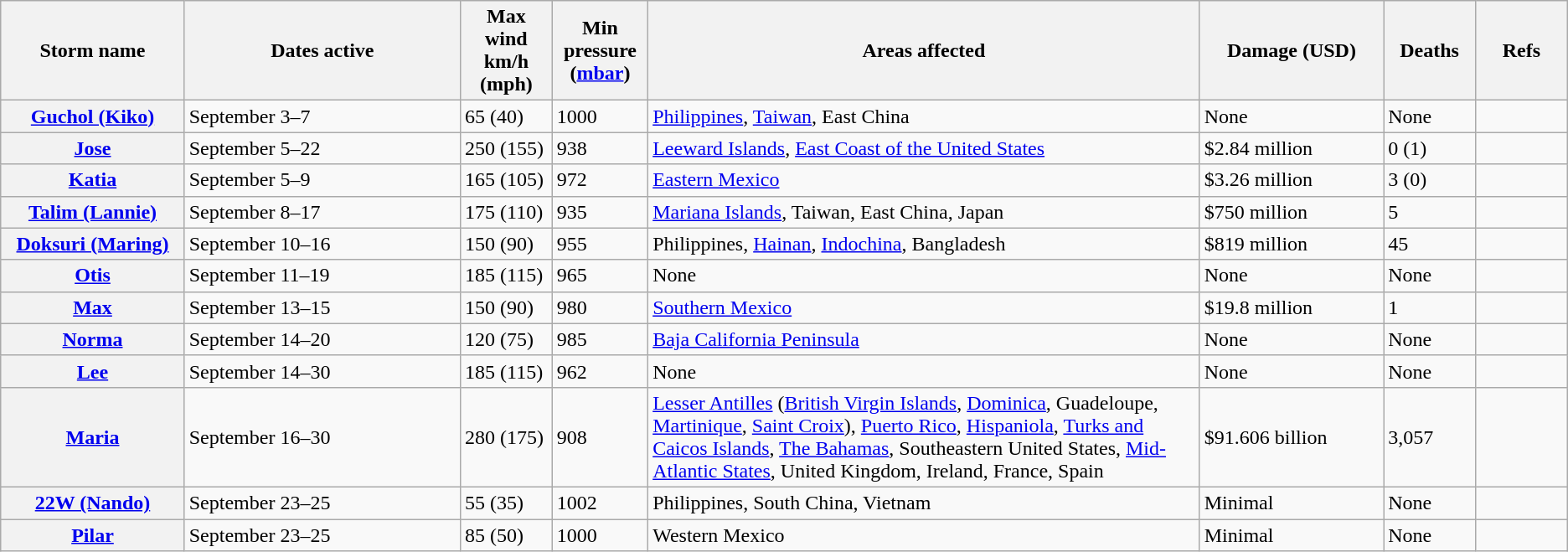<table class="wikitable sortable">
<tr>
<th width="10%"><strong>Storm name</strong></th>
<th width="15%"><strong>Dates active</strong></th>
<th width="5%"><strong>Max wind km/h (mph)</strong></th>
<th width="5%"><strong>Min pressure (<a href='#'>mbar</a>)</strong></th>
<th width="30%"><strong>Areas affected</strong></th>
<th width="10%"><strong>Damage (USD)</strong></th>
<th width="5%"><strong>Deaths</strong></th>
<th width="5%"><strong>Refs</strong></th>
</tr>
<tr>
<th><a href='#'>Guchol (Kiko)</a></th>
<td>September 3–7</td>
<td>65 (40)</td>
<td>1000</td>
<td><a href='#'>Philippines</a>, <a href='#'>Taiwan</a>, East China</td>
<td>None</td>
<td>None</td>
<td></td>
</tr>
<tr>
<th><a href='#'>Jose</a></th>
<td>September 5–22</td>
<td>250 (155)</td>
<td>938</td>
<td><a href='#'>Leeward Islands</a>, <a href='#'>East Coast of the United States</a></td>
<td>$2.84 million</td>
<td>0 (1)</td>
<td></td>
</tr>
<tr>
<th><a href='#'>Katia</a></th>
<td>September 5–9</td>
<td>165 (105)</td>
<td>972</td>
<td><a href='#'>Eastern Mexico</a></td>
<td>$3.26 million</td>
<td>3 (0)</td>
<td></td>
</tr>
<tr>
<th><a href='#'>Talim (Lannie)</a></th>
<td>September 8–17</td>
<td>175 (110)</td>
<td>935</td>
<td><a href='#'>Mariana Islands</a>, Taiwan, East China, Japan</td>
<td>$750 million</td>
<td>5</td>
<td></td>
</tr>
<tr>
<th><a href='#'>Doksuri (Maring)</a></th>
<td>September 10–16</td>
<td>150 (90)</td>
<td>955</td>
<td>Philippines, <a href='#'>Hainan</a>, <a href='#'>Indochina</a>, Bangladesh</td>
<td>$819 million</td>
<td>45</td>
<td></td>
</tr>
<tr>
<th><a href='#'>Otis</a></th>
<td>September 11–19</td>
<td>185 (115)</td>
<td>965</td>
<td>None</td>
<td>None</td>
<td>None</td>
<td></td>
</tr>
<tr>
<th><a href='#'>Max</a></th>
<td>September 13–15</td>
<td>150 (90)</td>
<td>980</td>
<td><a href='#'>Southern Mexico</a></td>
<td>$19.8 million</td>
<td>1</td>
<td></td>
</tr>
<tr>
<th><a href='#'>Norma</a></th>
<td>September 14–20</td>
<td>120 (75)</td>
<td>985</td>
<td><a href='#'>Baja California Peninsula</a></td>
<td>None</td>
<td>None</td>
<td></td>
</tr>
<tr>
<th><a href='#'>Lee</a></th>
<td>September 14–30</td>
<td>185 (115)</td>
<td>962</td>
<td>None</td>
<td>None</td>
<td>None</td>
<td></td>
</tr>
<tr>
<th><a href='#'>Maria</a></th>
<td>September 16–30</td>
<td>280 (175)</td>
<td>908</td>
<td><a href='#'>Lesser Antilles</a> (<a href='#'>British Virgin Islands</a>, <a href='#'>Dominica</a>, Guadeloupe, <a href='#'>Martinique</a>, <a href='#'>Saint Croix</a>), <a href='#'>Puerto Rico</a>, <a href='#'>Hispaniola</a>, <a href='#'>Turks and Caicos Islands</a>, <a href='#'>The Bahamas</a>, Southeastern United States, <a href='#'>Mid-Atlantic States</a>, United Kingdom, Ireland, France, Spain</td>
<td>$91.606 billion</td>
<td>3,057</td>
<td></td>
</tr>
<tr>
<th><a href='#'>22W (Nando)</a></th>
<td>September 23–25</td>
<td>55 (35)</td>
<td>1002</td>
<td>Philippines, South China, Vietnam</td>
<td>Minimal</td>
<td>None</td>
<td></td>
</tr>
<tr>
<th><a href='#'>Pilar</a></th>
<td>September 23–25</td>
<td>85 (50)</td>
<td>1000</td>
<td>Western Mexico</td>
<td>Minimal</td>
<td>None</td>
<td></td>
</tr>
</table>
